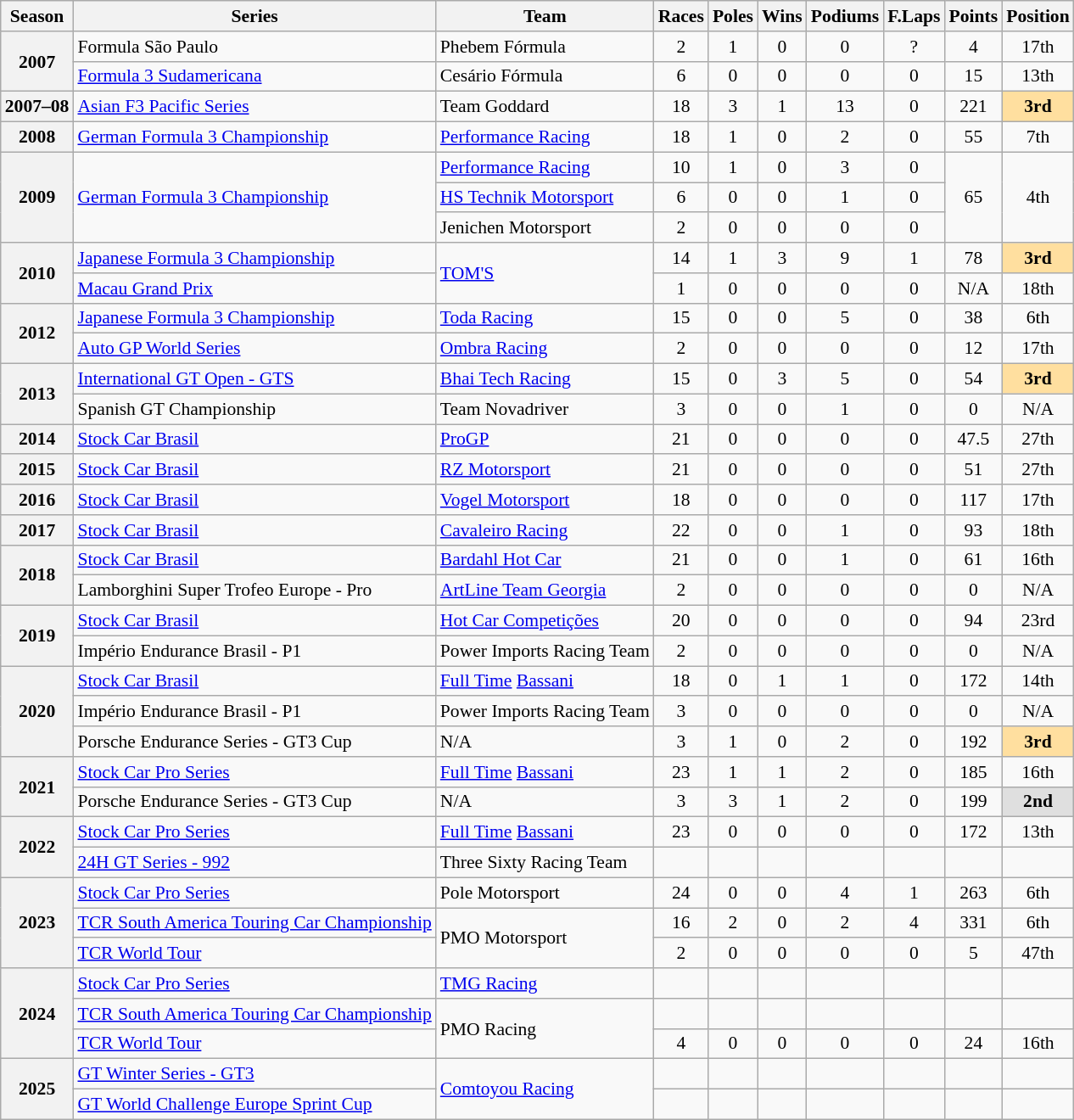<table class="wikitable" style="font-size: 90%; text-align:center">
<tr>
<th>Season</th>
<th>Series</th>
<th>Team</th>
<th>Races</th>
<th>Poles</th>
<th>Wins</th>
<th>Podiums</th>
<th>F.Laps</th>
<th>Points</th>
<th>Position</th>
</tr>
<tr>
<th rowspan=2>2007</th>
<td align=left>Formula São Paulo</td>
<td align=left>Phebem Fórmula</td>
<td>2</td>
<td>1</td>
<td>0</td>
<td>0</td>
<td>?</td>
<td>4</td>
<td>17th</td>
</tr>
<tr>
<td align=left><a href='#'>Formula 3 Sudamericana</a></td>
<td align=left>Cesário Fórmula</td>
<td>6</td>
<td>0</td>
<td>0</td>
<td>0</td>
<td>0</td>
<td>15</td>
<td>13th</td>
</tr>
<tr>
<th>2007–08</th>
<td align=left><a href='#'>Asian F3 Pacific Series</a></td>
<td align=left>Team Goddard</td>
<td>18</td>
<td>3</td>
<td>1</td>
<td>13</td>
<td>0</td>
<td>221</td>
<td style="background:#FFDF9F;"><strong>3rd</strong></td>
</tr>
<tr>
<th>2008</th>
<td align=left><a href='#'>German Formula 3 Championship</a></td>
<td align=left><a href='#'>Performance Racing</a></td>
<td>18</td>
<td>1</td>
<td>0</td>
<td>2</td>
<td>0</td>
<td>55</td>
<td>7th</td>
</tr>
<tr>
<th rowspan=3>2009</th>
<td align=left rowspan=3><a href='#'>German Formula 3 Championship</a></td>
<td align=left><a href='#'>Performance Racing</a></td>
<td>10</td>
<td>1</td>
<td>0</td>
<td>3</td>
<td>0</td>
<td rowspan=3>65</td>
<td rowspan=3>4th</td>
</tr>
<tr>
<td align=left><a href='#'>HS Technik Motorsport</a></td>
<td>6</td>
<td>0</td>
<td>0</td>
<td>1</td>
<td>0</td>
</tr>
<tr>
<td align=left>Jenichen Motorsport</td>
<td>2</td>
<td>0</td>
<td>0</td>
<td>0</td>
<td>0</td>
</tr>
<tr>
<th rowspan=2>2010</th>
<td align=left><a href='#'>Japanese Formula 3 Championship</a></td>
<td align=left rowspan=2><a href='#'>TOM'S</a></td>
<td>14</td>
<td>1</td>
<td>3</td>
<td>9</td>
<td>1</td>
<td>78</td>
<td style="background:#FFDF9F;"><strong>3rd</strong></td>
</tr>
<tr>
<td align=left><a href='#'>Macau Grand Prix</a></td>
<td>1</td>
<td>0</td>
<td>0</td>
<td>0</td>
<td>0</td>
<td>N/A</td>
<td>18th</td>
</tr>
<tr>
<th rowspan=2>2012</th>
<td align=left><a href='#'>Japanese Formula 3 Championship</a></td>
<td align=left><a href='#'>Toda Racing</a></td>
<td>15</td>
<td>0</td>
<td>0</td>
<td>5</td>
<td>0</td>
<td>38</td>
<td>6th</td>
</tr>
<tr>
<td align=left><a href='#'>Auto GP World Series</a></td>
<td align=left><a href='#'>Ombra Racing</a></td>
<td>2</td>
<td>0</td>
<td>0</td>
<td>0</td>
<td>0</td>
<td>12</td>
<td>17th</td>
</tr>
<tr>
<th rowspan=2>2013</th>
<td align=left><a href='#'>International GT Open - GTS</a></td>
<td align=left><a href='#'>Bhai Tech Racing</a></td>
<td>15</td>
<td>0</td>
<td>3</td>
<td>5</td>
<td>0</td>
<td>54</td>
<td style="background:#FFDF9F;"><strong>3rd</strong></td>
</tr>
<tr>
<td align=left>Spanish GT Championship</td>
<td align=left>Team Novadriver</td>
<td>3</td>
<td>0</td>
<td>0</td>
<td>1</td>
<td>0</td>
<td>0</td>
<td>N/A</td>
</tr>
<tr>
<th>2014</th>
<td align=left><a href='#'>Stock Car Brasil</a></td>
<td align=left><a href='#'>ProGP</a></td>
<td>21</td>
<td>0</td>
<td>0</td>
<td>0</td>
<td>0</td>
<td>47.5</td>
<td>27th</td>
</tr>
<tr>
<th>2015</th>
<td align=left><a href='#'>Stock Car Brasil</a></td>
<td align=left><a href='#'>RZ Motorsport</a></td>
<td>21</td>
<td>0</td>
<td>0</td>
<td>0</td>
<td>0</td>
<td>51</td>
<td>27th</td>
</tr>
<tr>
<th>2016</th>
<td align=left><a href='#'>Stock Car Brasil</a></td>
<td align=left><a href='#'>Vogel Motorsport</a></td>
<td>18</td>
<td>0</td>
<td>0</td>
<td>0</td>
<td>0</td>
<td>117</td>
<td>17th</td>
</tr>
<tr>
<th>2017</th>
<td align=left><a href='#'>Stock Car Brasil</a></td>
<td align=left><a href='#'>Cavaleiro Racing</a></td>
<td>22</td>
<td>0</td>
<td>0</td>
<td>1</td>
<td>0</td>
<td>93</td>
<td>18th</td>
</tr>
<tr>
<th rowspan=2>2018</th>
<td align=left><a href='#'>Stock Car Brasil</a></td>
<td align=left><a href='#'>Bardahl Hot Car</a></td>
<td>21</td>
<td>0</td>
<td>0</td>
<td>1</td>
<td>0</td>
<td>61</td>
<td>16th</td>
</tr>
<tr>
<td align=left>Lamborghini Super Trofeo Europe - Pro</td>
<td align=left><a href='#'>ArtLine Team Georgia</a></td>
<td>2</td>
<td>0</td>
<td>0</td>
<td>0</td>
<td>0</td>
<td>0</td>
<td>N/A</td>
</tr>
<tr>
<th rowspan=2>2019</th>
<td align=left><a href='#'>Stock Car Brasil</a></td>
<td align=left><a href='#'>Hot Car Competições</a></td>
<td>20</td>
<td>0</td>
<td>0</td>
<td>0</td>
<td>0</td>
<td>94</td>
<td>23rd</td>
</tr>
<tr>
<td align=left>Império Endurance Brasil - P1</td>
<td align=left>Power Imports Racing Team</td>
<td>2</td>
<td>0</td>
<td>0</td>
<td>0</td>
<td>0</td>
<td>0</td>
<td>N/A</td>
</tr>
<tr>
<th rowspan=3>2020</th>
<td align=left><a href='#'>Stock Car Brasil</a></td>
<td align=left><a href='#'>Full Time</a> <a href='#'>Bassani</a></td>
<td>18</td>
<td>0</td>
<td>1</td>
<td>1</td>
<td>0</td>
<td>172</td>
<td>14th</td>
</tr>
<tr>
<td align=left>Império Endurance Brasil - P1</td>
<td align=left>Power Imports Racing Team</td>
<td>3</td>
<td>0</td>
<td>0</td>
<td>0</td>
<td>0</td>
<td>0</td>
<td>N/A</td>
</tr>
<tr>
<td align=left>Porsche Endurance Series - GT3 Cup</td>
<td align=left>N/A</td>
<td>3</td>
<td>1</td>
<td>0</td>
<td>2</td>
<td>0</td>
<td>192</td>
<td style="background:#FFDF9F;"><strong>3rd</strong></td>
</tr>
<tr>
<th rowspan=2>2021</th>
<td align=left><a href='#'>Stock Car Pro Series</a></td>
<td align=left><a href='#'>Full Time</a> <a href='#'>Bassani</a></td>
<td>23</td>
<td>1</td>
<td>1</td>
<td>2</td>
<td>0</td>
<td>185</td>
<td>16th</td>
</tr>
<tr>
<td align=left>Porsche Endurance Series - GT3 Cup</td>
<td align=left>N/A</td>
<td>3</td>
<td>3</td>
<td>1</td>
<td>2</td>
<td>0</td>
<td>199</td>
<td style="background:#DFDFDF;"><strong>2nd</strong></td>
</tr>
<tr>
<th rowspan="2">2022</th>
<td align=left><a href='#'>Stock Car Pro Series</a></td>
<td align=left><a href='#'>Full Time</a> <a href='#'>Bassani</a></td>
<td>23</td>
<td>0</td>
<td>0</td>
<td>0</td>
<td>0</td>
<td>172</td>
<td>13th</td>
</tr>
<tr>
<td align=left><a href='#'>24H GT Series - 992</a></td>
<td align=left>Three Sixty Racing Team</td>
<td></td>
<td></td>
<td></td>
<td></td>
<td></td>
<td></td>
<td></td>
</tr>
<tr>
<th rowspan="3">2023</th>
<td align=left><a href='#'>Stock Car Pro Series</a></td>
<td align=left>Pole Motorsport</td>
<td>24</td>
<td>0</td>
<td>0</td>
<td>4</td>
<td>1</td>
<td>263</td>
<td>6th</td>
</tr>
<tr>
<td align="left"><a href='#'>TCR South America Touring Car Championship</a></td>
<td rowspan="2" align="left">PMO Motorsport</td>
<td>16</td>
<td>2</td>
<td>0</td>
<td>2</td>
<td>4</td>
<td>331</td>
<td>6th</td>
</tr>
<tr>
<td align=left><a href='#'>TCR World Tour</a></td>
<td>2</td>
<td>0</td>
<td>0</td>
<td>0</td>
<td>0</td>
<td>5</td>
<td>47th</td>
</tr>
<tr>
<th rowspan="3">2024</th>
<td align=left><a href='#'>Stock Car Pro Series</a></td>
<td align=left><a href='#'>TMG Racing</a></td>
<td></td>
<td></td>
<td></td>
<td></td>
<td></td>
<td></td>
<td></td>
</tr>
<tr>
<td align=left><a href='#'>TCR South America Touring Car Championship</a></td>
<td rowspan="2" align="left">PMO Racing</td>
<td></td>
<td></td>
<td></td>
<td></td>
<td></td>
<td></td>
<td></td>
</tr>
<tr>
<td align=left><a href='#'>TCR World Tour</a></td>
<td>4</td>
<td>0</td>
<td>0</td>
<td>0</td>
<td>0</td>
<td>24</td>
<td>16th</td>
</tr>
<tr>
<th rowspan="2">2025</th>
<td align=left><a href='#'>GT Winter Series - GT3</a></td>
<td rowspan="2" align="left"><a href='#'>Comtoyou Racing</a></td>
<td></td>
<td></td>
<td></td>
<td></td>
<td></td>
<td></td>
<td></td>
</tr>
<tr>
<td align=left><a href='#'>GT World Challenge Europe Sprint Cup</a></td>
<td></td>
<td></td>
<td></td>
<td></td>
<td></td>
<td></td>
<td></td>
</tr>
</table>
